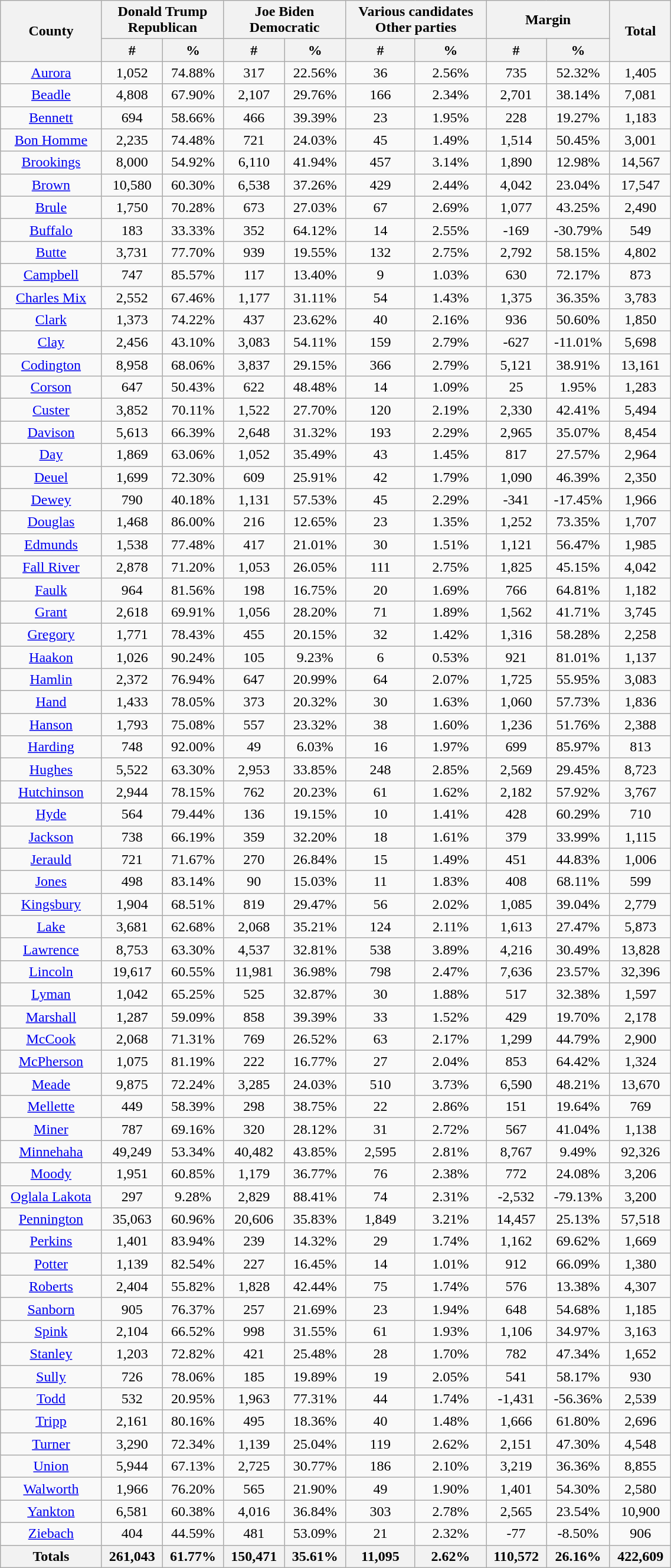<table width="60%" class="wikitable sortable">
<tr>
<th rowspan="2">County</th>
<th colspan="2">Donald Trump<br>Republican</th>
<th colspan="2">Joe Biden<br>Democratic</th>
<th colspan="2">Various candidates<br>Other parties</th>
<th colspan="2">Margin</th>
<th rowspan="2">Total</th>
</tr>
<tr>
<th style="text-align:center;" data-sort-type="number">#</th>
<th style="text-align:center;" data-sort-type="number">%</th>
<th style="text-align:center;" data-sort-type="number">#</th>
<th style="text-align:center;" data-sort-type="number">%</th>
<th style="text-align:center;" data-sort-type="number">#</th>
<th style="text-align:center;" data-sort-type="number">%</th>
<th style="text-align:center;" data-sort-type="number">#</th>
<th style="text-align:center;" data-sort-type="number">%</th>
</tr>
<tr style="text-align:center;">
<td><a href='#'>Aurora</a></td>
<td>1,052</td>
<td>74.88%</td>
<td>317</td>
<td>22.56%</td>
<td>36</td>
<td>2.56%</td>
<td>735</td>
<td>52.32%</td>
<td>1,405</td>
</tr>
<tr style="text-align:center;">
<td><a href='#'>Beadle</a></td>
<td>4,808</td>
<td>67.90%</td>
<td>2,107</td>
<td>29.76%</td>
<td>166</td>
<td>2.34%</td>
<td>2,701</td>
<td>38.14%</td>
<td>7,081</td>
</tr>
<tr style="text-align:center;">
<td><a href='#'>Bennett</a></td>
<td>694</td>
<td>58.66%</td>
<td>466</td>
<td>39.39%</td>
<td>23</td>
<td>1.95%</td>
<td>228</td>
<td>19.27%</td>
<td>1,183</td>
</tr>
<tr style="text-align:center;">
<td><a href='#'>Bon Homme</a></td>
<td>2,235</td>
<td>74.48%</td>
<td>721</td>
<td>24.03%</td>
<td>45</td>
<td>1.49%</td>
<td>1,514</td>
<td>50.45%</td>
<td>3,001</td>
</tr>
<tr style="text-align:center;">
<td><a href='#'>Brookings</a></td>
<td>8,000</td>
<td>54.92%</td>
<td>6,110</td>
<td>41.94%</td>
<td>457</td>
<td>3.14%</td>
<td>1,890</td>
<td>12.98%</td>
<td>14,567</td>
</tr>
<tr style="text-align:center;">
<td><a href='#'>Brown</a></td>
<td>10,580</td>
<td>60.30%</td>
<td>6,538</td>
<td>37.26%</td>
<td>429</td>
<td>2.44%</td>
<td>4,042</td>
<td>23.04%</td>
<td>17,547</td>
</tr>
<tr style="text-align:center;">
<td><a href='#'>Brule</a></td>
<td>1,750</td>
<td>70.28%</td>
<td>673</td>
<td>27.03%</td>
<td>67</td>
<td>2.69%</td>
<td>1,077</td>
<td>43.25%</td>
<td>2,490</td>
</tr>
<tr style="text-align:center;">
<td><a href='#'>Buffalo</a></td>
<td>183</td>
<td>33.33%</td>
<td>352</td>
<td>64.12%</td>
<td>14</td>
<td>2.55%</td>
<td>-169</td>
<td>-30.79%</td>
<td>549</td>
</tr>
<tr style="text-align:center;">
<td><a href='#'>Butte</a></td>
<td>3,731</td>
<td>77.70%</td>
<td>939</td>
<td>19.55%</td>
<td>132</td>
<td>2.75%</td>
<td>2,792</td>
<td>58.15%</td>
<td>4,802</td>
</tr>
<tr style="text-align:center;">
<td><a href='#'>Campbell</a></td>
<td>747</td>
<td>85.57%</td>
<td>117</td>
<td>13.40%</td>
<td>9</td>
<td>1.03%</td>
<td>630</td>
<td>72.17%</td>
<td>873</td>
</tr>
<tr style="text-align:center;">
<td><a href='#'>Charles Mix</a></td>
<td>2,552</td>
<td>67.46%</td>
<td>1,177</td>
<td>31.11%</td>
<td>54</td>
<td>1.43%</td>
<td>1,375</td>
<td>36.35%</td>
<td>3,783</td>
</tr>
<tr style="text-align:center;">
<td><a href='#'>Clark</a></td>
<td>1,373</td>
<td>74.22%</td>
<td>437</td>
<td>23.62%</td>
<td>40</td>
<td>2.16%</td>
<td>936</td>
<td>50.60%</td>
<td>1,850</td>
</tr>
<tr style="text-align:center;">
<td><a href='#'>Clay</a></td>
<td>2,456</td>
<td>43.10%</td>
<td>3,083</td>
<td>54.11%</td>
<td>159</td>
<td>2.79%</td>
<td>-627</td>
<td>-11.01%</td>
<td>5,698</td>
</tr>
<tr style="text-align:center;">
<td><a href='#'>Codington</a></td>
<td>8,958</td>
<td>68.06%</td>
<td>3,837</td>
<td>29.15%</td>
<td>366</td>
<td>2.79%</td>
<td>5,121</td>
<td>38.91%</td>
<td>13,161</td>
</tr>
<tr style="text-align:center;">
<td><a href='#'>Corson</a></td>
<td>647</td>
<td>50.43%</td>
<td>622</td>
<td>48.48%</td>
<td>14</td>
<td>1.09%</td>
<td>25</td>
<td>1.95%</td>
<td>1,283</td>
</tr>
<tr style="text-align:center;">
<td><a href='#'>Custer</a></td>
<td>3,852</td>
<td>70.11%</td>
<td>1,522</td>
<td>27.70%</td>
<td>120</td>
<td>2.19%</td>
<td>2,330</td>
<td>42.41%</td>
<td>5,494</td>
</tr>
<tr style="text-align:center;">
<td><a href='#'>Davison</a></td>
<td>5,613</td>
<td>66.39%</td>
<td>2,648</td>
<td>31.32%</td>
<td>193</td>
<td>2.29%</td>
<td>2,965</td>
<td>35.07%</td>
<td>8,454</td>
</tr>
<tr style="text-align:center;">
<td><a href='#'>Day</a></td>
<td>1,869</td>
<td>63.06%</td>
<td>1,052</td>
<td>35.49%</td>
<td>43</td>
<td>1.45%</td>
<td>817</td>
<td>27.57%</td>
<td>2,964</td>
</tr>
<tr style="text-align:center;">
<td><a href='#'>Deuel</a></td>
<td>1,699</td>
<td>72.30%</td>
<td>609</td>
<td>25.91%</td>
<td>42</td>
<td>1.79%</td>
<td>1,090</td>
<td>46.39%</td>
<td>2,350</td>
</tr>
<tr style="text-align:center;">
<td><a href='#'>Dewey</a></td>
<td>790</td>
<td>40.18%</td>
<td>1,131</td>
<td>57.53%</td>
<td>45</td>
<td>2.29%</td>
<td>-341</td>
<td>-17.45%</td>
<td>1,966</td>
</tr>
<tr style="text-align:center;">
<td><a href='#'>Douglas</a></td>
<td>1,468</td>
<td>86.00%</td>
<td>216</td>
<td>12.65%</td>
<td>23</td>
<td>1.35%</td>
<td>1,252</td>
<td>73.35%</td>
<td>1,707</td>
</tr>
<tr style="text-align:center;">
<td><a href='#'>Edmunds</a></td>
<td>1,538</td>
<td>77.48%</td>
<td>417</td>
<td>21.01%</td>
<td>30</td>
<td>1.51%</td>
<td>1,121</td>
<td>56.47%</td>
<td>1,985</td>
</tr>
<tr style="text-align:center;">
<td><a href='#'>Fall River</a></td>
<td>2,878</td>
<td>71.20%</td>
<td>1,053</td>
<td>26.05%</td>
<td>111</td>
<td>2.75%</td>
<td>1,825</td>
<td>45.15%</td>
<td>4,042</td>
</tr>
<tr style="text-align:center;">
<td><a href='#'>Faulk</a></td>
<td>964</td>
<td>81.56%</td>
<td>198</td>
<td>16.75%</td>
<td>20</td>
<td>1.69%</td>
<td>766</td>
<td>64.81%</td>
<td>1,182</td>
</tr>
<tr style="text-align:center;">
<td><a href='#'>Grant</a></td>
<td>2,618</td>
<td>69.91%</td>
<td>1,056</td>
<td>28.20%</td>
<td>71</td>
<td>1.89%</td>
<td>1,562</td>
<td>41.71%</td>
<td>3,745</td>
</tr>
<tr style="text-align:center;">
<td><a href='#'>Gregory</a></td>
<td>1,771</td>
<td>78.43%</td>
<td>455</td>
<td>20.15%</td>
<td>32</td>
<td>1.42%</td>
<td>1,316</td>
<td>58.28%</td>
<td>2,258</td>
</tr>
<tr style="text-align:center;">
<td><a href='#'>Haakon</a></td>
<td>1,026</td>
<td>90.24%</td>
<td>105</td>
<td>9.23%</td>
<td>6</td>
<td>0.53%</td>
<td>921</td>
<td>81.01%</td>
<td>1,137</td>
</tr>
<tr style="text-align:center;">
<td><a href='#'>Hamlin</a></td>
<td>2,372</td>
<td>76.94%</td>
<td>647</td>
<td>20.99%</td>
<td>64</td>
<td>2.07%</td>
<td>1,725</td>
<td>55.95%</td>
<td>3,083</td>
</tr>
<tr style="text-align:center;">
<td><a href='#'>Hand</a></td>
<td>1,433</td>
<td>78.05%</td>
<td>373</td>
<td>20.32%</td>
<td>30</td>
<td>1.63%</td>
<td>1,060</td>
<td>57.73%</td>
<td>1,836</td>
</tr>
<tr style="text-align:center;">
<td><a href='#'>Hanson</a></td>
<td>1,793</td>
<td>75.08%</td>
<td>557</td>
<td>23.32%</td>
<td>38</td>
<td>1.60%</td>
<td>1,236</td>
<td>51.76%</td>
<td>2,388</td>
</tr>
<tr style="text-align:center;">
<td><a href='#'>Harding</a></td>
<td>748</td>
<td>92.00%</td>
<td>49</td>
<td>6.03%</td>
<td>16</td>
<td>1.97%</td>
<td>699</td>
<td>85.97%</td>
<td>813</td>
</tr>
<tr style="text-align:center;">
<td><a href='#'>Hughes</a></td>
<td>5,522</td>
<td>63.30%</td>
<td>2,953</td>
<td>33.85%</td>
<td>248</td>
<td>2.85%</td>
<td>2,569</td>
<td>29.45%</td>
<td>8,723</td>
</tr>
<tr style="text-align:center;">
<td><a href='#'>Hutchinson</a></td>
<td>2,944</td>
<td>78.15%</td>
<td>762</td>
<td>20.23%</td>
<td>61</td>
<td>1.62%</td>
<td>2,182</td>
<td>57.92%</td>
<td>3,767</td>
</tr>
<tr style="text-align:center;">
<td><a href='#'>Hyde</a></td>
<td>564</td>
<td>79.44%</td>
<td>136</td>
<td>19.15%</td>
<td>10</td>
<td>1.41%</td>
<td>428</td>
<td>60.29%</td>
<td>710</td>
</tr>
<tr style="text-align:center;">
<td><a href='#'>Jackson</a></td>
<td>738</td>
<td>66.19%</td>
<td>359</td>
<td>32.20%</td>
<td>18</td>
<td>1.61%</td>
<td>379</td>
<td>33.99%</td>
<td>1,115</td>
</tr>
<tr style="text-align:center;">
<td><a href='#'>Jerauld</a></td>
<td>721</td>
<td>71.67%</td>
<td>270</td>
<td>26.84%</td>
<td>15</td>
<td>1.49%</td>
<td>451</td>
<td>44.83%</td>
<td>1,006</td>
</tr>
<tr style="text-align:center;">
<td><a href='#'>Jones</a></td>
<td>498</td>
<td>83.14%</td>
<td>90</td>
<td>15.03%</td>
<td>11</td>
<td>1.83%</td>
<td>408</td>
<td>68.11%</td>
<td>599</td>
</tr>
<tr style="text-align:center;">
<td><a href='#'>Kingsbury</a></td>
<td>1,904</td>
<td>68.51%</td>
<td>819</td>
<td>29.47%</td>
<td>56</td>
<td>2.02%</td>
<td>1,085</td>
<td>39.04%</td>
<td>2,779</td>
</tr>
<tr style="text-align:center;">
<td><a href='#'>Lake</a></td>
<td>3,681</td>
<td>62.68%</td>
<td>2,068</td>
<td>35.21%</td>
<td>124</td>
<td>2.11%</td>
<td>1,613</td>
<td>27.47%</td>
<td>5,873</td>
</tr>
<tr style="text-align:center;">
<td><a href='#'>Lawrence</a></td>
<td>8,753</td>
<td>63.30%</td>
<td>4,537</td>
<td>32.81%</td>
<td>538</td>
<td>3.89%</td>
<td>4,216</td>
<td>30.49%</td>
<td>13,828</td>
</tr>
<tr style="text-align:center;">
<td><a href='#'>Lincoln</a></td>
<td>19,617</td>
<td>60.55%</td>
<td>11,981</td>
<td>36.98%</td>
<td>798</td>
<td>2.47%</td>
<td>7,636</td>
<td>23.57%</td>
<td>32,396</td>
</tr>
<tr style="text-align:center;">
<td><a href='#'>Lyman</a></td>
<td>1,042</td>
<td>65.25%</td>
<td>525</td>
<td>32.87%</td>
<td>30</td>
<td>1.88%</td>
<td>517</td>
<td>32.38%</td>
<td>1,597</td>
</tr>
<tr style="text-align:center;">
<td><a href='#'>Marshall</a></td>
<td>1,287</td>
<td>59.09%</td>
<td>858</td>
<td>39.39%</td>
<td>33</td>
<td>1.52%</td>
<td>429</td>
<td>19.70%</td>
<td>2,178</td>
</tr>
<tr style="text-align:center;">
<td><a href='#'>McCook</a></td>
<td>2,068</td>
<td>71.31%</td>
<td>769</td>
<td>26.52%</td>
<td>63</td>
<td>2.17%</td>
<td>1,299</td>
<td>44.79%</td>
<td>2,900</td>
</tr>
<tr style="text-align:center;">
<td><a href='#'>McPherson</a></td>
<td>1,075</td>
<td>81.19%</td>
<td>222</td>
<td>16.77%</td>
<td>27</td>
<td>2.04%</td>
<td>853</td>
<td>64.42%</td>
<td>1,324</td>
</tr>
<tr style="text-align:center;">
<td><a href='#'>Meade</a></td>
<td>9,875</td>
<td>72.24%</td>
<td>3,285</td>
<td>24.03%</td>
<td>510</td>
<td>3.73%</td>
<td>6,590</td>
<td>48.21%</td>
<td>13,670</td>
</tr>
<tr style="text-align:center;">
<td><a href='#'>Mellette</a></td>
<td>449</td>
<td>58.39%</td>
<td>298</td>
<td>38.75%</td>
<td>22</td>
<td>2.86%</td>
<td>151</td>
<td>19.64%</td>
<td>769</td>
</tr>
<tr style="text-align:center;">
<td><a href='#'>Miner</a></td>
<td>787</td>
<td>69.16%</td>
<td>320</td>
<td>28.12%</td>
<td>31</td>
<td>2.72%</td>
<td>567</td>
<td>41.04%</td>
<td>1,138</td>
</tr>
<tr style="text-align:center;">
<td><a href='#'>Minnehaha</a></td>
<td>49,249</td>
<td>53.34%</td>
<td>40,482</td>
<td>43.85%</td>
<td>2,595</td>
<td>2.81%</td>
<td>8,767</td>
<td>9.49%</td>
<td>92,326</td>
</tr>
<tr style="text-align:center;">
<td><a href='#'>Moody</a></td>
<td>1,951</td>
<td>60.85%</td>
<td>1,179</td>
<td>36.77%</td>
<td>76</td>
<td>2.38%</td>
<td>772</td>
<td>24.08%</td>
<td>3,206</td>
</tr>
<tr style="text-align:center;">
<td><a href='#'>Oglala Lakota</a></td>
<td>297</td>
<td>9.28%</td>
<td>2,829</td>
<td>88.41%</td>
<td>74</td>
<td>2.31%</td>
<td>-2,532</td>
<td>-79.13%</td>
<td>3,200</td>
</tr>
<tr style="text-align:center;">
<td><a href='#'>Pennington</a></td>
<td>35,063</td>
<td>60.96%</td>
<td>20,606</td>
<td>35.83%</td>
<td>1,849</td>
<td>3.21%</td>
<td>14,457</td>
<td>25.13%</td>
<td>57,518</td>
</tr>
<tr style="text-align:center;">
<td><a href='#'>Perkins</a></td>
<td>1,401</td>
<td>83.94%</td>
<td>239</td>
<td>14.32%</td>
<td>29</td>
<td>1.74%</td>
<td>1,162</td>
<td>69.62%</td>
<td>1,669</td>
</tr>
<tr style="text-align:center;">
<td><a href='#'>Potter</a></td>
<td>1,139</td>
<td>82.54%</td>
<td>227</td>
<td>16.45%</td>
<td>14</td>
<td>1.01%</td>
<td>912</td>
<td>66.09%</td>
<td>1,380</td>
</tr>
<tr style="text-align:center;">
<td><a href='#'>Roberts</a></td>
<td>2,404</td>
<td>55.82%</td>
<td>1,828</td>
<td>42.44%</td>
<td>75</td>
<td>1.74%</td>
<td>576</td>
<td>13.38%</td>
<td>4,307</td>
</tr>
<tr style="text-align:center;">
<td><a href='#'>Sanborn</a></td>
<td>905</td>
<td>76.37%</td>
<td>257</td>
<td>21.69%</td>
<td>23</td>
<td>1.94%</td>
<td>648</td>
<td>54.68%</td>
<td>1,185</td>
</tr>
<tr style="text-align:center;">
<td><a href='#'>Spink</a></td>
<td>2,104</td>
<td>66.52%</td>
<td>998</td>
<td>31.55%</td>
<td>61</td>
<td>1.93%</td>
<td>1,106</td>
<td>34.97%</td>
<td>3,163</td>
</tr>
<tr style="text-align:center;">
<td><a href='#'>Stanley</a></td>
<td>1,203</td>
<td>72.82%</td>
<td>421</td>
<td>25.48%</td>
<td>28</td>
<td>1.70%</td>
<td>782</td>
<td>47.34%</td>
<td>1,652</td>
</tr>
<tr style="text-align:center;">
<td><a href='#'>Sully</a></td>
<td>726</td>
<td>78.06%</td>
<td>185</td>
<td>19.89%</td>
<td>19</td>
<td>2.05%</td>
<td>541</td>
<td>58.17%</td>
<td>930</td>
</tr>
<tr style="text-align:center;">
<td><a href='#'>Todd</a></td>
<td>532</td>
<td>20.95%</td>
<td>1,963</td>
<td>77.31%</td>
<td>44</td>
<td>1.74%</td>
<td>-1,431</td>
<td>-56.36%</td>
<td>2,539</td>
</tr>
<tr style="text-align:center;">
<td><a href='#'>Tripp</a></td>
<td>2,161</td>
<td>80.16%</td>
<td>495</td>
<td>18.36%</td>
<td>40</td>
<td>1.48%</td>
<td>1,666</td>
<td>61.80%</td>
<td>2,696</td>
</tr>
<tr style="text-align:center;">
<td><a href='#'>Turner</a></td>
<td>3,290</td>
<td>72.34%</td>
<td>1,139</td>
<td>25.04%</td>
<td>119</td>
<td>2.62%</td>
<td>2,151</td>
<td>47.30%</td>
<td>4,548</td>
</tr>
<tr style="text-align:center;">
<td><a href='#'>Union</a></td>
<td>5,944</td>
<td>67.13%</td>
<td>2,725</td>
<td>30.77%</td>
<td>186</td>
<td>2.10%</td>
<td>3,219</td>
<td>36.36%</td>
<td>8,855</td>
</tr>
<tr style="text-align:center;">
<td><a href='#'>Walworth</a></td>
<td>1,966</td>
<td>76.20%</td>
<td>565</td>
<td>21.90%</td>
<td>49</td>
<td>1.90%</td>
<td>1,401</td>
<td>54.30%</td>
<td>2,580</td>
</tr>
<tr style="text-align:center;">
<td><a href='#'>Yankton</a></td>
<td>6,581</td>
<td>60.38%</td>
<td>4,016</td>
<td>36.84%</td>
<td>303</td>
<td>2.78%</td>
<td>2,565</td>
<td>23.54%</td>
<td>10,900</td>
</tr>
<tr style="text-align:center;">
<td><a href='#'>Ziebach</a></td>
<td>404</td>
<td>44.59%</td>
<td>481</td>
<td>53.09%</td>
<td>21</td>
<td>2.32%</td>
<td>-77</td>
<td>-8.50%</td>
<td>906</td>
</tr>
<tr>
<th>Totals</th>
<th>261,043</th>
<th>61.77%</th>
<th>150,471</th>
<th>35.61%</th>
<th>11,095</th>
<th>2.62%</th>
<th>110,572</th>
<th>26.16%</th>
<th>422,609</th>
</tr>
</table>
